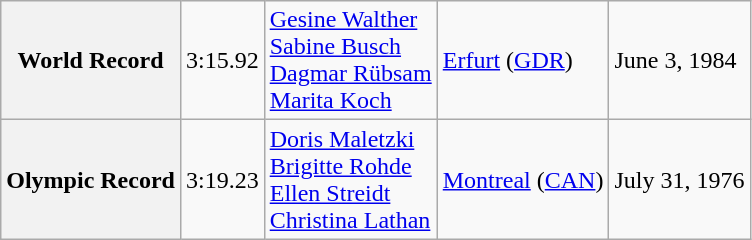<table class="wikitable" style="text-align:left">
<tr>
<th>World Record</th>
<td>3:15.92</td>
<td><a href='#'>Gesine Walther</a><br><a href='#'>Sabine Busch</a><br><a href='#'>Dagmar Rübsam</a><br> <a href='#'>Marita Koch</a></td>
<td><a href='#'>Erfurt</a> (<a href='#'>GDR</a>)</td>
<td>June 3, 1984</td>
</tr>
<tr>
<th>Olympic Record</th>
<td>3:19.23</td>
<td> <a href='#'>Doris Maletzki</a><br> <a href='#'>Brigitte Rohde</a> <br> <a href='#'>Ellen Streidt</a><br> <a href='#'>Christina Lathan</a></td>
<td><a href='#'>Montreal</a> (<a href='#'>CAN</a>)</td>
<td>July 31, 1976</td>
</tr>
</table>
